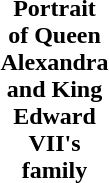<table class="toccolours collapsible collapsed" style=max-width:2em class="float-center" style="text-align:center;">
<tr>
<th>Portrait of Queen Alexandra and King Edward VII's family</th>
</tr>
<tr>
<td></td>
</tr>
</table>
